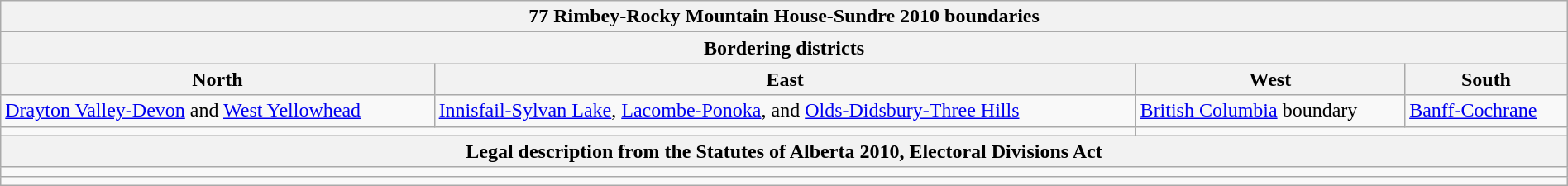<table class="wikitable collapsible collapsed" style="width:100%;">
<tr>
<th colspan=4>77 Rimbey-Rocky Mountain House-Sundre 2010 boundaries</th>
</tr>
<tr>
<th colspan=4>Bordering districts</th>
</tr>
<tr>
<th>North</th>
<th>East</th>
<th>West</th>
<th>South</th>
</tr>
<tr>
<td><a href='#'>Drayton Valley-Devon</a> and <a href='#'>West Yellowhead</a></td>
<td><a href='#'>Innisfail-Sylvan Lake</a>, <a href='#'>Lacombe-Ponoka</a>, and <a href='#'>Olds-Didsbury-Three Hills</a></td>
<td><a href='#'>British Columbia</a> boundary</td>
<td><a href='#'>Banff-Cochrane</a></td>
</tr>
<tr>
<td colspan=2 align=center></td>
<td colspan=2 align=center></td>
</tr>
<tr>
<th colspan=4>Legal description from the Statutes of Alberta 2010, Electoral Divisions Act</th>
</tr>
<tr>
<td colspan=4></td>
</tr>
<tr>
<td colspan=4></td>
</tr>
</table>
